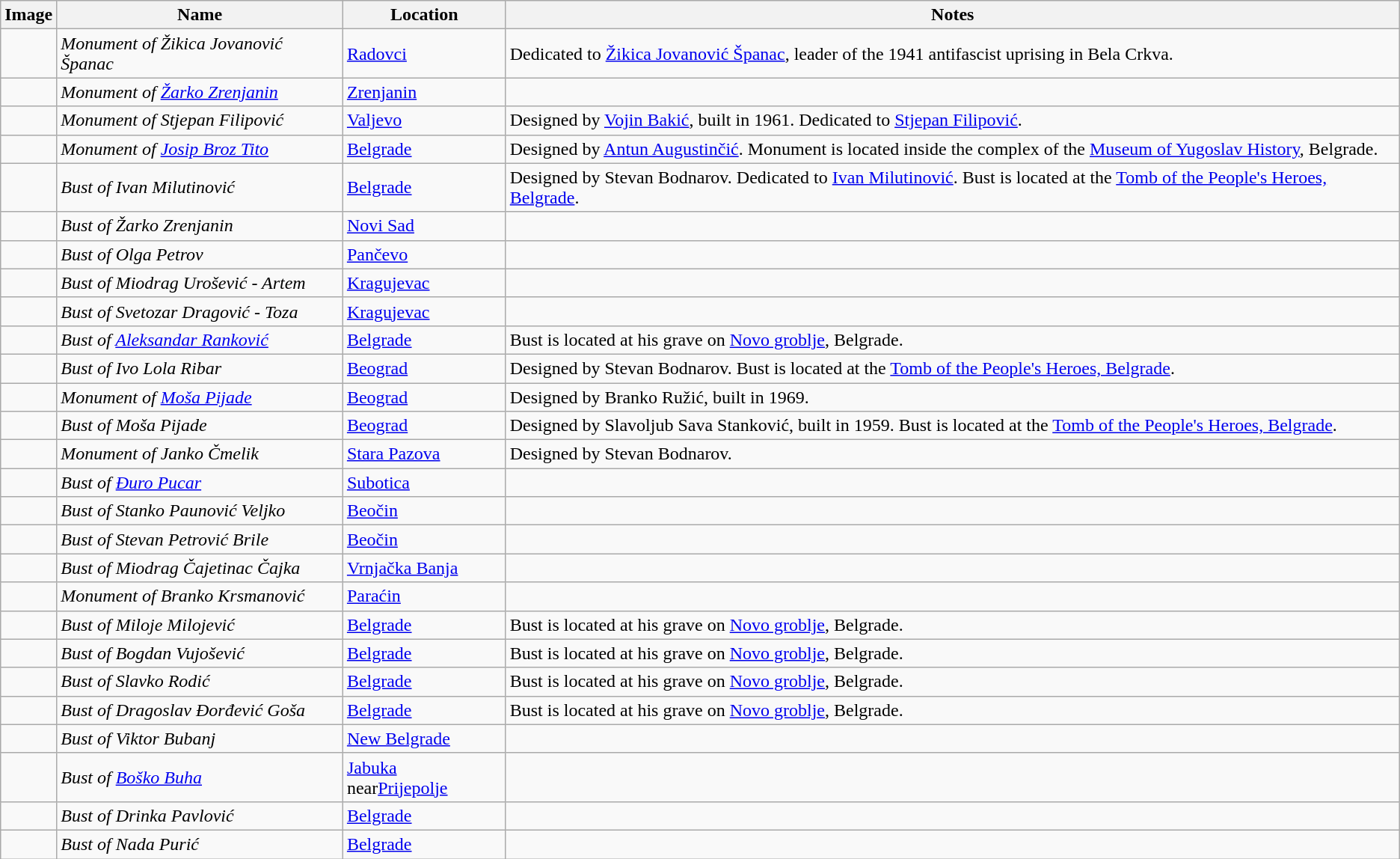<table class="wikitable">
<tr>
<th><strong>Image</strong></th>
<th><strong>Name</strong></th>
<th><strong>Location</strong></th>
<th><strong>Notes</strong></th>
</tr>
<tr>
<td></td>
<td><em>Monument of Žikica Jovanović Španac</em></td>
<td><a href='#'>Radovci</a></td>
<td>Dedicated to <a href='#'>Žikica Jovanović Španac</a>, leader of the 1941 antifascist uprising in Bela Crkva.</td>
</tr>
<tr>
<td></td>
<td><em>Monument of <a href='#'>Žarko Zrenjanin</a></em></td>
<td><a href='#'>Zrenjanin</a></td>
<td></td>
</tr>
<tr>
<td></td>
<td><em>Monument of Stjepan Filipović</em></td>
<td><a href='#'>Valjevo</a></td>
<td>Designed by <a href='#'>Vojin Bakić</a>, built in 1961. Dedicated to <a href='#'>Stjepan Filipović</a>.</td>
</tr>
<tr>
<td></td>
<td><em>Monument of <a href='#'>Josip Broz Tito</a></em></td>
<td><a href='#'>Belgrade</a></td>
<td>Designed by <a href='#'>Antun Augustinčić</a>. Monument is located inside the complex of the <a href='#'>Museum of Yugoslav History</a>, Belgrade.</td>
</tr>
<tr>
<td></td>
<td><em>Bust of Ivan Milutinović</em></td>
<td><a href='#'>Belgrade</a></td>
<td>Designed by Stevan Bodnarov. Dedicated to <a href='#'>Ivan Milutinović</a>. Bust is located at the <a href='#'>Tomb of the People's Heroes, Belgrade</a>.</td>
</tr>
<tr>
<td></td>
<td><em>Bust of Žarko Zrenjanin</em></td>
<td><a href='#'>Novi Sad</a></td>
<td></td>
</tr>
<tr>
<td></td>
<td><em>Bust of Olga Petrov</em></td>
<td><a href='#'>Pančevo</a></td>
<td></td>
</tr>
<tr>
<td></td>
<td><em>Bust of Miodrag Urošević - Artem</em></td>
<td><a href='#'>Kragujevac</a></td>
<td></td>
</tr>
<tr>
<td></td>
<td><em>Bust of Svetozar Dragović - Toza</em></td>
<td><a href='#'>Kragujevac</a></td>
<td></td>
</tr>
<tr>
<td></td>
<td><em>Bust of <a href='#'>Aleksandar Ranković</a></em></td>
<td><a href='#'>Belgrade</a></td>
<td>Bust is located at his grave on <a href='#'>Novo groblje</a>, Belgrade.</td>
</tr>
<tr>
<td></td>
<td><em>Bust of Ivo Lola Ribar</em></td>
<td><a href='#'>Beograd</a></td>
<td>Designed by Stevan Bodnarov. Bust is located at the <a href='#'>Tomb of the People's Heroes, Belgrade</a>.</td>
</tr>
<tr>
<td></td>
<td><em>Monument of <a href='#'>Moša Pijade</a></em></td>
<td><a href='#'>Beograd</a></td>
<td>Designed by Branko Ružić, built in 1969.</td>
</tr>
<tr>
<td></td>
<td><em>Bust of Moša Pijade</em></td>
<td><a href='#'>Beograd</a></td>
<td>Designed by Slavoljub Sava Stanković, built in 1959. Bust is located at the <a href='#'>Tomb of the People's Heroes, Belgrade</a>.</td>
</tr>
<tr>
<td></td>
<td><em>Monument of Janko Čmelik</em></td>
<td><a href='#'>Stara Pazova</a></td>
<td>Designed by Stevan Bodnarov.</td>
</tr>
<tr>
<td></td>
<td><em>Bust of <a href='#'>Đuro Pucar</a></em></td>
<td><a href='#'>Subotica</a></td>
<td></td>
</tr>
<tr>
<td></td>
<td><em>Bust of Stanko Paunović Veljko</em></td>
<td><a href='#'>Beočin</a></td>
<td></td>
</tr>
<tr>
<td></td>
<td><em>Bust of Stevan Petrović Brile</em></td>
<td><a href='#'>Beočin</a></td>
<td></td>
</tr>
<tr>
<td></td>
<td><em>Bust of Miodrag Čajetinac Čajka</em></td>
<td><a href='#'>Vrnjačka Banja</a></td>
<td></td>
</tr>
<tr>
<td></td>
<td><em>Monument of Branko Krsmanović</em></td>
<td><a href='#'>Paraćin</a></td>
<td></td>
</tr>
<tr>
<td></td>
<td><em>Bust of Miloje Milojević</em></td>
<td><a href='#'>Belgrade</a></td>
<td>Bust is located at his grave on <a href='#'>Novo groblje</a>, Belgrade.</td>
</tr>
<tr>
<td></td>
<td><em>Bust of Bogdan Vujošević</em></td>
<td><a href='#'>Belgrade</a></td>
<td>Bust is located at his grave on <a href='#'>Novo groblje</a>, Belgrade.</td>
</tr>
<tr>
<td></td>
<td><em>Bust of Slavko Rodić</em></td>
<td><a href='#'>Belgrade</a></td>
<td>Bust is located at his grave on <a href='#'>Novo groblje</a>, Belgrade.</td>
</tr>
<tr>
<td></td>
<td><em>Bust of Dragoslav Đorđević Goša</em></td>
<td><a href='#'>Belgrade</a></td>
<td>Bust is located at his grave on <a href='#'>Novo groblje</a>, Belgrade.</td>
</tr>
<tr>
<td></td>
<td><em>Bust of Viktor Bubanj</em></td>
<td><a href='#'>New Belgrade</a></td>
<td></td>
</tr>
<tr>
<td></td>
<td><em>Bust of <a href='#'>Boško Buha</a></em></td>
<td><a href='#'>Jabuka</a> near<a href='#'>Prijepolje</a></td>
<td></td>
</tr>
<tr>
<td></td>
<td><em>Bust of Drinka Pavlović</em></td>
<td><a href='#'>Belgrade</a></td>
<td></td>
</tr>
<tr>
<td></td>
<td><em>Bust of Nada Purić</em></td>
<td><a href='#'>Belgrade</a></td>
<td></td>
</tr>
</table>
